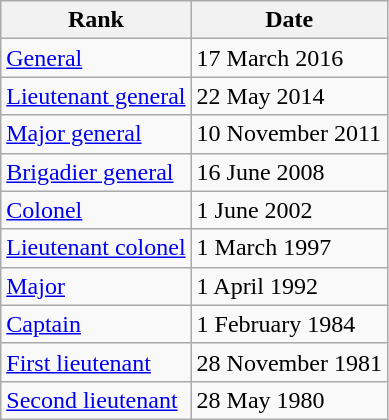<table class="wikitable">
<tr>
<th>Rank</th>
<th>Date</th>
</tr>
<tr>
<td> <a href='#'>General</a></td>
<td>17 March 2016</td>
</tr>
<tr>
<td> <a href='#'>Lieutenant general</a></td>
<td>22 May 2014</td>
</tr>
<tr>
<td> <a href='#'>Major general</a></td>
<td>10 November 2011</td>
</tr>
<tr>
<td> <a href='#'>Brigadier general</a></td>
<td>16 June 2008</td>
</tr>
<tr>
<td> <a href='#'>Colonel</a></td>
<td>1 June 2002</td>
</tr>
<tr>
<td> <a href='#'>Lieutenant colonel</a></td>
<td>1 March 1997</td>
</tr>
<tr>
<td> <a href='#'>Major</a></td>
<td>1 April 1992</td>
</tr>
<tr>
<td> <a href='#'>Captain</a></td>
<td>1 February 1984</td>
</tr>
<tr>
<td> <a href='#'>First lieutenant</a></td>
<td>28 November 1981</td>
</tr>
<tr>
<td> <a href='#'>Second lieutenant</a></td>
<td>28 May 1980</td>
</tr>
</table>
